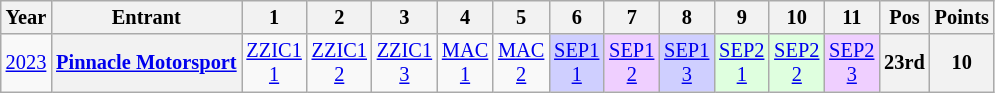<table class="wikitable" style="text-align:center; font-size:85%">
<tr>
<th>Year</th>
<th>Entrant</th>
<th>1</th>
<th>2</th>
<th>3</th>
<th>4</th>
<th>5</th>
<th>6</th>
<th>7</th>
<th>8</th>
<th>9</th>
<th>10</th>
<th>11</th>
<th>Pos</th>
<th>Points</th>
</tr>
<tr>
<td><a href='#'>2023</a></td>
<th nowrap><a href='#'>Pinnacle Motorsport</a></th>
<td style="background:#;"><a href='#'>ZZIC1<br>1</a><br></td>
<td style="background:#;"><a href='#'>ZZIC1<br>2</a><br></td>
<td style="background:#;"><a href='#'>ZZIC1<br>3</a><br></td>
<td style="background:#;"><a href='#'>MAC<br>1</a><br></td>
<td style="background:#;"><a href='#'>MAC<br>2</a><br></td>
<td style="background:#CFCFFF;"><a href='#'>SEP1<br>1</a><br></td>
<td style="background:#EFCFFF;"><a href='#'>SEP1<br>2</a><br></td>
<td style="background:#CFCFFF;"><a href='#'>SEP1<br>3</a><br></td>
<td style="background:#DFFFDF;"><a href='#'>SEP2<br>1</a><br></td>
<td style="background:#DFFFDF;"><a href='#'>SEP2<br>2</a><br></td>
<td style="background:#EFCFFF;"><a href='#'>SEP2<br>3</a><br></td>
<th>23rd</th>
<th>10</th>
</tr>
</table>
